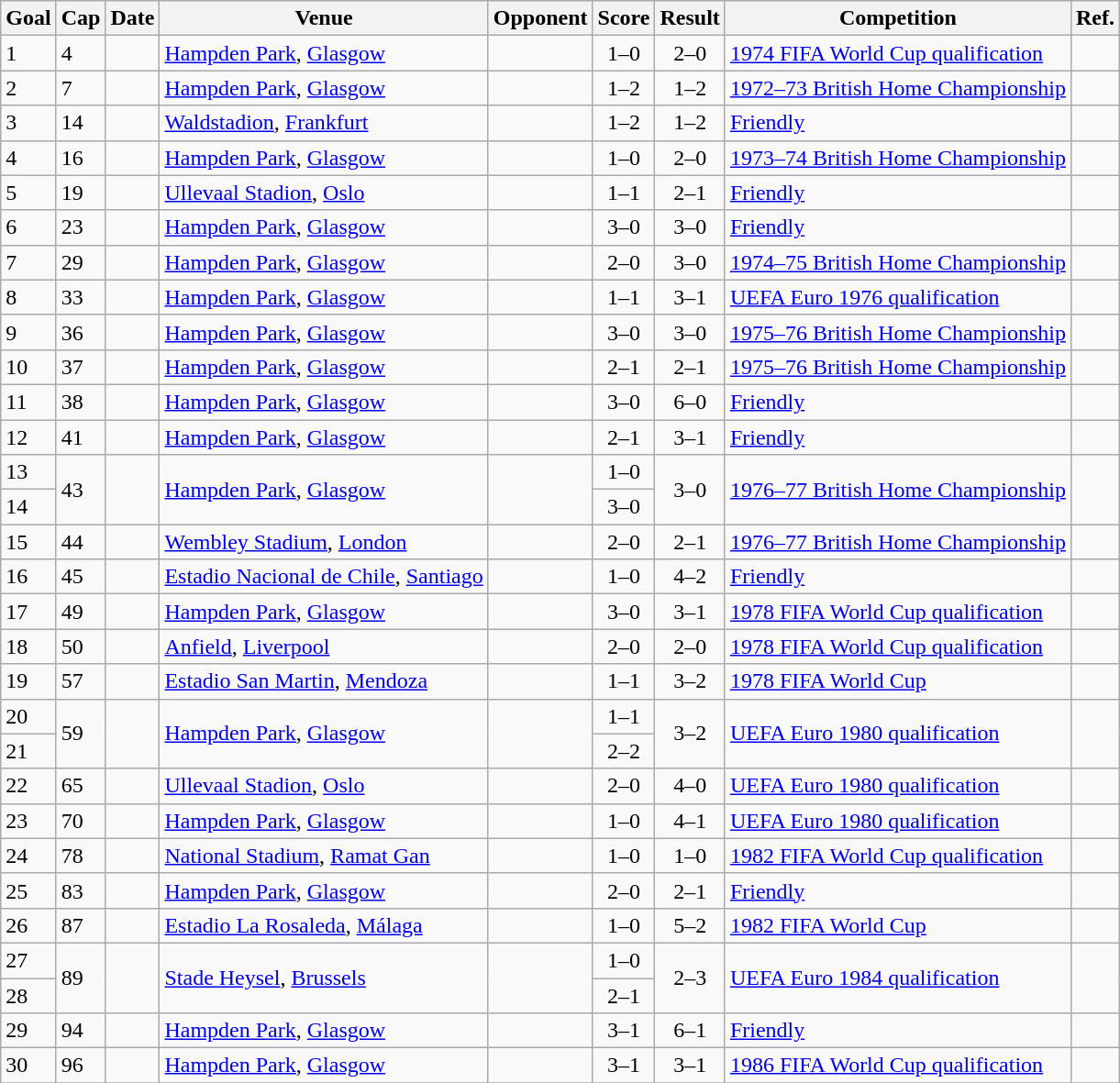<table class="wikitable plainrowheaders sortable">
<tr>
<th scope=col>Goal</th>
<th scope=col>Cap</th>
<th scope=col>Date</th>
<th scope=col>Venue</th>
<th scope=col>Opponent</th>
<th scope=col>Score</th>
<th scope=col>Result</th>
<th scope=col>Competition</th>
<th scope=col class=unsortable>Ref.</th>
</tr>
<tr>
<td>1</td>
<td>4</td>
<td></td>
<td><a href='#'>Hampden Park</a>, <a href='#'>Glasgow</a></td>
<td></td>
<td align=center>1–0</td>
<td align=center>2–0</td>
<td><a href='#'>1974 FIFA World Cup qualification</a></td>
<td></td>
</tr>
<tr>
<td>2</td>
<td>7</td>
<td></td>
<td><a href='#'>Hampden Park</a>, <a href='#'>Glasgow</a></td>
<td></td>
<td align=center>1–2</td>
<td align=center>1–2</td>
<td><a href='#'>1972–73 British Home Championship</a></td>
<td></td>
</tr>
<tr>
<td>3</td>
<td>14</td>
<td></td>
<td><a href='#'>Waldstadion</a>, <a href='#'>Frankfurt</a></td>
<td></td>
<td align=center>1–2</td>
<td align=center>1–2</td>
<td><a href='#'>Friendly</a></td>
<td></td>
</tr>
<tr>
<td>4</td>
<td>16</td>
<td></td>
<td><a href='#'>Hampden Park</a>, <a href='#'>Glasgow</a></td>
<td></td>
<td align=center>1–0</td>
<td align=center>2–0</td>
<td><a href='#'>1973–74 British Home Championship</a></td>
<td></td>
</tr>
<tr>
<td>5</td>
<td>19</td>
<td></td>
<td><a href='#'>Ullevaal Stadion</a>, <a href='#'>Oslo</a></td>
<td></td>
<td align=center>1–1</td>
<td align=center>2–1</td>
<td><a href='#'>Friendly</a></td>
<td></td>
</tr>
<tr>
<td>6</td>
<td>23</td>
<td></td>
<td><a href='#'>Hampden Park</a>, <a href='#'>Glasgow</a></td>
<td></td>
<td align=center>3–0</td>
<td align=center>3–0</td>
<td><a href='#'>Friendly</a></td>
<td></td>
</tr>
<tr>
<td>7</td>
<td>29</td>
<td></td>
<td><a href='#'>Hampden Park</a>, <a href='#'>Glasgow</a></td>
<td></td>
<td align=center>2–0</td>
<td align=center>3–0</td>
<td><a href='#'>1974–75 British Home Championship</a></td>
<td></td>
</tr>
<tr>
<td>8</td>
<td>33</td>
<td></td>
<td><a href='#'>Hampden Park</a>, <a href='#'>Glasgow</a></td>
<td></td>
<td align=center>1–1</td>
<td align=center>3–1</td>
<td><a href='#'>UEFA Euro 1976 qualification</a></td>
<td></td>
</tr>
<tr>
<td>9</td>
<td>36</td>
<td></td>
<td><a href='#'>Hampden Park</a>, <a href='#'>Glasgow</a></td>
<td></td>
<td align=center>3–0</td>
<td align=center>3–0</td>
<td><a href='#'>1975–76 British Home Championship</a></td>
<td></td>
</tr>
<tr>
<td>10</td>
<td>37</td>
<td></td>
<td><a href='#'>Hampden Park</a>, <a href='#'>Glasgow</a></td>
<td></td>
<td align=center>2–1</td>
<td align=center>2–1</td>
<td><a href='#'>1975–76 British Home Championship</a></td>
<td></td>
</tr>
<tr>
<td>11</td>
<td>38</td>
<td></td>
<td><a href='#'>Hampden Park</a>, <a href='#'>Glasgow</a></td>
<td></td>
<td align=center>3–0</td>
<td align=center>6–0</td>
<td><a href='#'>Friendly</a></td>
<td></td>
</tr>
<tr>
<td>12</td>
<td>41</td>
<td></td>
<td><a href='#'>Hampden Park</a>, <a href='#'>Glasgow</a></td>
<td></td>
<td align=center>2–1</td>
<td align=center>3–1</td>
<td><a href='#'>Friendly</a></td>
<td></td>
</tr>
<tr>
<td>13</td>
<td rowspan="2">43</td>
<td rowspan="2"></td>
<td rowspan="2"><a href='#'>Hampden Park</a>, <a href='#'>Glasgow</a></td>
<td rowspan="2"></td>
<td align=center>1–0</td>
<td align=center rowspan="2">3–0</td>
<td rowspan="2"><a href='#'>1976–77 British Home Championship</a></td>
<td rowspan="2"></td>
</tr>
<tr>
<td>14</td>
<td align=center>3–0</td>
</tr>
<tr>
<td>15</td>
<td>44</td>
<td></td>
<td><a href='#'>Wembley Stadium</a>, <a href='#'>London</a></td>
<td></td>
<td align=center>2–0</td>
<td align=center>2–1</td>
<td><a href='#'>1976–77 British Home Championship</a></td>
<td></td>
</tr>
<tr>
<td>16</td>
<td>45</td>
<td></td>
<td><a href='#'>Estadio Nacional de Chile</a>, <a href='#'>Santiago</a></td>
<td></td>
<td align=center>1–0</td>
<td align=center>4–2</td>
<td><a href='#'>Friendly</a></td>
<td></td>
</tr>
<tr>
<td>17</td>
<td>49</td>
<td></td>
<td><a href='#'>Hampden Park</a>, <a href='#'>Glasgow</a></td>
<td></td>
<td align=center>3–0</td>
<td align=center>3–1</td>
<td><a href='#'>1978 FIFA World Cup qualification</a></td>
<td></td>
</tr>
<tr>
<td>18</td>
<td>50</td>
<td></td>
<td><a href='#'>Anfield</a>, <a href='#'>Liverpool</a></td>
<td></td>
<td align=center>2–0</td>
<td align=center>2–0</td>
<td><a href='#'>1978 FIFA World Cup qualification</a></td>
<td></td>
</tr>
<tr>
<td>19</td>
<td>57</td>
<td></td>
<td><a href='#'>Estadio San Martin</a>, <a href='#'>Mendoza</a></td>
<td></td>
<td align=center>1–1</td>
<td align=center>3–2</td>
<td><a href='#'>1978 FIFA World Cup</a></td>
<td></td>
</tr>
<tr>
<td>20</td>
<td rowspan="2">59</td>
<td rowspan="2"></td>
<td rowspan="2"><a href='#'>Hampden Park</a>, <a href='#'>Glasgow</a></td>
<td rowspan="2"></td>
<td align=center>1–1</td>
<td align=center rowspan="2">3–2</td>
<td rowspan="2"><a href='#'>UEFA Euro 1980 qualification</a></td>
<td rowspan="2"></td>
</tr>
<tr>
<td>21</td>
<td align=center>2–2</td>
</tr>
<tr>
<td>22</td>
<td>65</td>
<td></td>
<td><a href='#'>Ullevaal Stadion</a>, <a href='#'>Oslo</a></td>
<td></td>
<td align=center>2–0</td>
<td align=center>4–0</td>
<td><a href='#'>UEFA Euro 1980 qualification</a></td>
<td></td>
</tr>
<tr>
<td>23</td>
<td>70</td>
<td></td>
<td><a href='#'>Hampden Park</a>, <a href='#'>Glasgow</a></td>
<td></td>
<td align=center>1–0</td>
<td align=center>4–1</td>
<td><a href='#'>UEFA Euro 1980 qualification</a></td>
<td></td>
</tr>
<tr>
<td>24</td>
<td>78</td>
<td></td>
<td><a href='#'>National Stadium</a>, <a href='#'>Ramat Gan</a></td>
<td></td>
<td align=center>1–0</td>
<td align=center>1–0</td>
<td><a href='#'>1982 FIFA World Cup qualification</a></td>
<td></td>
</tr>
<tr>
<td>25</td>
<td>83</td>
<td></td>
<td><a href='#'>Hampden Park</a>, <a href='#'>Glasgow</a></td>
<td></td>
<td align=center>2–0</td>
<td align=center>2–1</td>
<td><a href='#'>Friendly</a></td>
<td></td>
</tr>
<tr>
<td>26</td>
<td>87</td>
<td></td>
<td><a href='#'>Estadio La Rosaleda</a>, <a href='#'>Málaga</a></td>
<td></td>
<td align=center>1–0</td>
<td align=center>5–2</td>
<td><a href='#'>1982 FIFA World Cup</a></td>
<td></td>
</tr>
<tr>
<td>27</td>
<td rowspan="2">89</td>
<td rowspan="2"></td>
<td rowspan="2"><a href='#'>Stade Heysel</a>, <a href='#'>Brussels</a></td>
<td rowspan="2"></td>
<td align=center>1–0</td>
<td align=center rowspan="2">2–3</td>
<td rowspan="2"><a href='#'>UEFA Euro 1984 qualification</a></td>
<td rowspan="2"></td>
</tr>
<tr>
<td>28</td>
<td align=center>2–1</td>
</tr>
<tr>
<td>29</td>
<td>94</td>
<td></td>
<td><a href='#'>Hampden Park</a>, <a href='#'>Glasgow</a></td>
<td></td>
<td align=center>3–1</td>
<td align=center>6–1</td>
<td><a href='#'>Friendly</a></td>
<td></td>
</tr>
<tr>
<td>30</td>
<td>96</td>
<td></td>
<td><a href='#'>Hampden Park</a>, <a href='#'>Glasgow</a></td>
<td></td>
<td align=center>3–1</td>
<td align=center>3–1</td>
<td><a href='#'>1986 FIFA World Cup qualification</a></td>
<td></td>
</tr>
<tr>
</tr>
</table>
